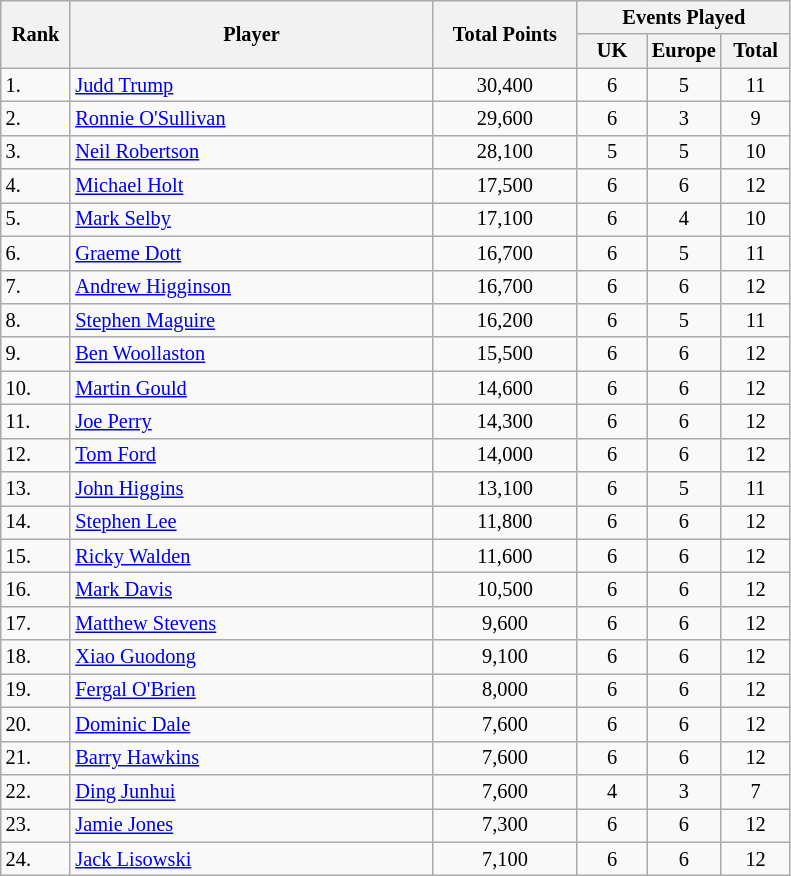<table class="wikitable" style="font-size: 85%">
<tr>
<th width=40 rowspan="2" align="center">Rank</th>
<th width=235 rowspan="2">Player</th>
<th width=90 rowspan="2">Total Points</th>
<th width=120 colspan="3">Events Played</th>
</tr>
<tr>
<th width=40>UK</th>
<th width=40>Europe</th>
<th width=40>Total</th>
</tr>
<tr>
<td>1.</td>
<td> <a href='#'>Judd Trump</a></td>
<td align="center">30,400</td>
<td align="center">6</td>
<td align="center">5</td>
<td align="center">11</td>
</tr>
<tr>
<td>2.</td>
<td> <a href='#'>Ronnie O'Sullivan</a></td>
<td align="center">29,600</td>
<td align="center">6</td>
<td align="center">3</td>
<td align="center">9</td>
</tr>
<tr>
<td>3.</td>
<td> <a href='#'>Neil Robertson</a></td>
<td align="center">28,100</td>
<td align="center">5</td>
<td align="center">5</td>
<td align="center">10</td>
</tr>
<tr>
<td>4.</td>
<td> <a href='#'>Michael Holt</a></td>
<td align="center">17,500</td>
<td align="center">6</td>
<td align="center">6</td>
<td align="center">12</td>
</tr>
<tr>
<td>5.</td>
<td> <a href='#'>Mark Selby</a></td>
<td align="center">17,100</td>
<td align="center">6</td>
<td align="center">4</td>
<td align="center">10</td>
</tr>
<tr>
<td>6.</td>
<td> <a href='#'>Graeme Dott</a></td>
<td align="center">16,700</td>
<td align="center">6</td>
<td align="center">5</td>
<td align="center">11</td>
</tr>
<tr>
<td>7.</td>
<td> <a href='#'>Andrew Higginson</a></td>
<td align="center">16,700</td>
<td align="center">6</td>
<td align="center">6</td>
<td align="center">12</td>
</tr>
<tr>
<td>8.</td>
<td> <a href='#'>Stephen Maguire</a></td>
<td align="center">16,200</td>
<td align="center">6</td>
<td align="center">5</td>
<td align="center">11</td>
</tr>
<tr>
<td>9.</td>
<td> <a href='#'>Ben Woollaston</a></td>
<td align="center">15,500</td>
<td align="center">6</td>
<td align="center">6</td>
<td align="center">12</td>
</tr>
<tr>
<td>10.</td>
<td> <a href='#'>Martin Gould</a></td>
<td align="center">14,600</td>
<td align="center">6</td>
<td align="center">6</td>
<td align="center">12</td>
</tr>
<tr>
<td>11.</td>
<td> <a href='#'>Joe Perry</a></td>
<td align="center">14,300</td>
<td align="center">6</td>
<td align="center">6</td>
<td align="center">12</td>
</tr>
<tr>
<td>12.</td>
<td> <a href='#'>Tom Ford</a></td>
<td align="center">14,000</td>
<td align="center">6</td>
<td align="center">6</td>
<td align="center">12</td>
</tr>
<tr>
<td>13.</td>
<td> <a href='#'>John Higgins</a></td>
<td align="center">13,100</td>
<td align="center">6</td>
<td align="center">5</td>
<td align="center">11</td>
</tr>
<tr>
<td>14.</td>
<td> <a href='#'>Stephen Lee</a></td>
<td align="center">11,800</td>
<td align="center">6</td>
<td align="center">6</td>
<td align="center">12</td>
</tr>
<tr>
<td>15.</td>
<td> <a href='#'>Ricky Walden</a></td>
<td align="center">11,600</td>
<td align="center">6</td>
<td align="center">6</td>
<td align="center">12</td>
</tr>
<tr>
<td>16.</td>
<td> <a href='#'>Mark Davis</a></td>
<td align="center">10,500</td>
<td align="center">6</td>
<td align="center">6</td>
<td align="center">12</td>
</tr>
<tr>
<td>17.</td>
<td> <a href='#'>Matthew Stevens</a></td>
<td align="center">9,600</td>
<td align="center">6</td>
<td align="center">6</td>
<td align="center">12</td>
</tr>
<tr>
<td>18.</td>
<td> <a href='#'>Xiao Guodong</a></td>
<td align="center">9,100</td>
<td align="center">6</td>
<td align="center">6</td>
<td align="center">12</td>
</tr>
<tr>
<td>19.</td>
<td> <a href='#'>Fergal O'Brien</a></td>
<td align="center">8,000</td>
<td align="center">6</td>
<td align="center">6</td>
<td align="center">12</td>
</tr>
<tr>
<td>20.</td>
<td> <a href='#'>Dominic Dale</a></td>
<td align="center">7,600</td>
<td align="center">6</td>
<td align="center">6</td>
<td align="center">12</td>
</tr>
<tr>
<td>21.</td>
<td> <a href='#'>Barry Hawkins</a></td>
<td align="center">7,600</td>
<td align="center">6</td>
<td align="center">6</td>
<td align="center">12</td>
</tr>
<tr>
<td>22.</td>
<td> <a href='#'>Ding Junhui</a></td>
<td align="center">7,600</td>
<td align="center">4</td>
<td align="center">3</td>
<td align="center">7</td>
</tr>
<tr>
<td>23.</td>
<td> <a href='#'>Jamie Jones</a></td>
<td align="center">7,300</td>
<td align="center">6</td>
<td align="center">6</td>
<td align="center">12</td>
</tr>
<tr>
<td>24.</td>
<td> <a href='#'>Jack Lisowski</a></td>
<td align="center">7,100</td>
<td align="center">6</td>
<td align="center">6</td>
<td align="center">12</td>
</tr>
</table>
